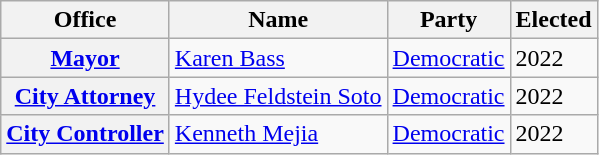<table class="wikitable" align=center>
<tr>
<th>Office</th>
<th>Name</th>
<th>Party</th>
<th>Elected</th>
</tr>
<tr>
<th><a href='#'>Mayor</a></th>
<td><a href='#'>Karen Bass</a></td>
<td><a href='#'>Democratic</a></td>
<td>2022</td>
</tr>
<tr>
<th><a href='#'>City Attorney</a></th>
<td><a href='#'>Hydee Feldstein Soto</a></td>
<td><a href='#'>Democratic</a></td>
<td>2022</td>
</tr>
<tr>
<th><a href='#'>City Controller</a></th>
<td><a href='#'>Kenneth Mejia</a></td>
<td><a href='#'>Democratic</a></td>
<td>2022</td>
</tr>
</table>
